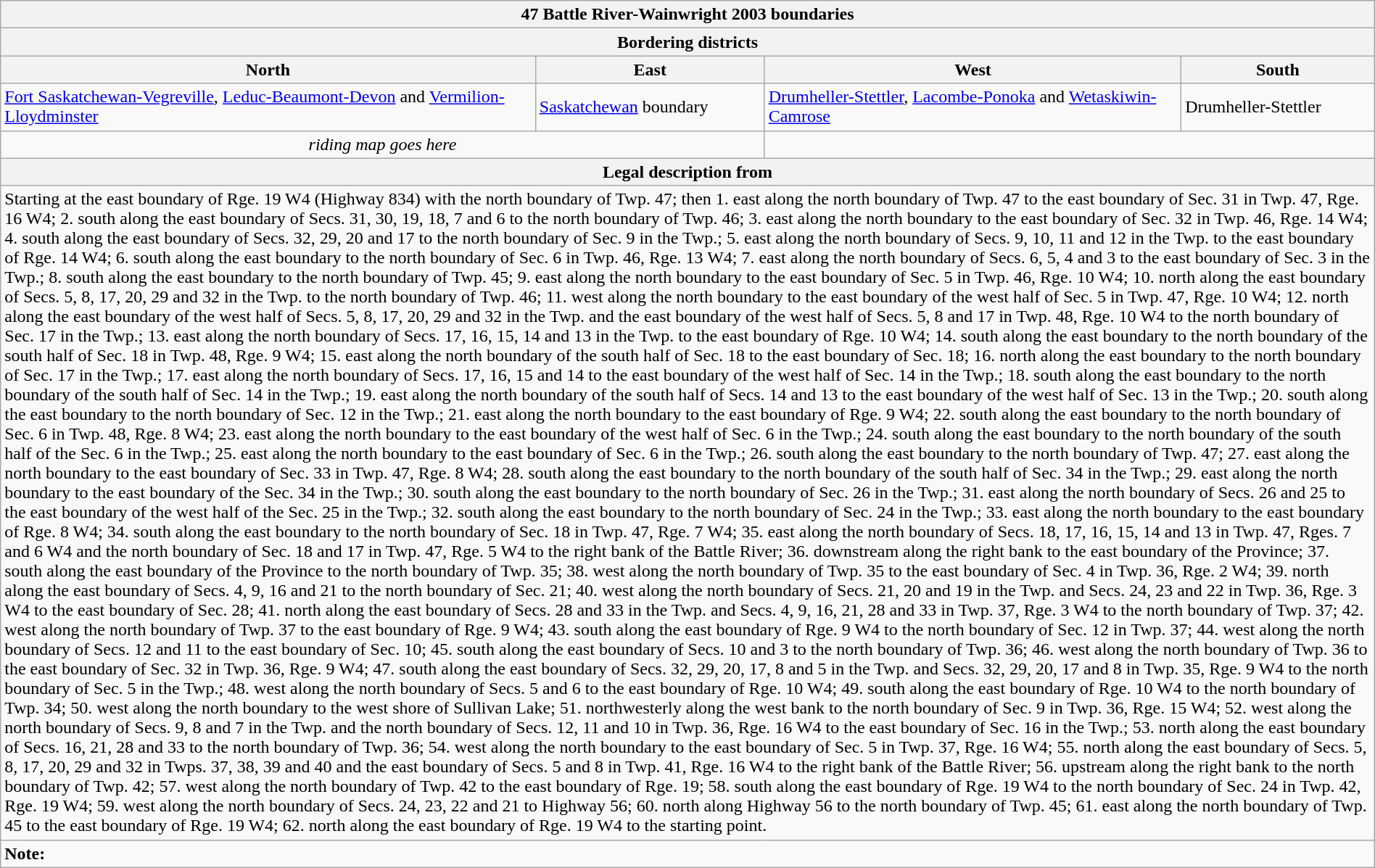<table class="wikitable collapsible collapsed" style="width:100%;">
<tr>
<th colspan=4>47 Battle River-Wainwright 2003 boundaries</th>
</tr>
<tr>
<th colspan=4>Bordering districts</th>
</tr>
<tr>
<th>North</th>
<th>East</th>
<th>West</th>
<th>South</th>
</tr>
<tr>
<td><a href='#'>Fort Saskatchewan-Vegreville</a>, <a href='#'>Leduc-Beaumont-Devon</a> and <a href='#'>Vermilion-Lloydminster</a></td>
<td><a href='#'>Saskatchewan</a> boundary</td>
<td><a href='#'>Drumheller-Stettler</a>, <a href='#'>Lacombe-Ponoka</a> and <a href='#'>Wetaskiwin-Camrose</a></td>
<td>Drumheller-Stettler</td>
</tr>
<tr>
<td colspan=2 align=center><em>riding map goes here</em></td>
<td colspan=2 align=center></td>
</tr>
<tr>
<th colspan=4>Legal description from </th>
</tr>
<tr>
<td colspan=4>Starting at the east boundary of Rge. 19 W4 (Highway 834) with the north boundary of Twp. 47; then 1. east along the north boundary of Twp. 47 to the east boundary of Sec. 31 in Twp. 47, Rge. 16 W4; 2. south along the east boundary of Secs. 31, 30, 19, 18, 7 and 6 to the north boundary of Twp. 46; 3. east along the north boundary to the east boundary of Sec. 32 in Twp. 46, Rge. 14 W4; 4. south along the east boundary of Secs. 32, 29, 20 and 17 to the north boundary of Sec. 9 in the Twp.; 5. east along the north boundary of Secs. 9, 10, 11 and 12 in the Twp. to the east boundary of Rge. 14 W4; 6. south along the east boundary to the north boundary of Sec. 6 in Twp. 46, Rge. 13 W4; 7. east along the north boundary of Secs. 6, 5, 4 and 3 to the east boundary of Sec. 3 in the Twp.; 8. south along the east boundary to the north boundary of Twp. 45; 9. east along the north boundary to the east boundary of Sec. 5 in Twp. 46, Rge. 10 W4; 10. north along the east boundary of Secs. 5, 8, 17, 20, 29 and 32 in the Twp. to the north boundary of Twp. 46; 11. west along the north boundary to the east boundary of the west half of Sec. 5 in Twp. 47, Rge. 10 W4; 12. north along the east boundary of the west half of Secs. 5, 8, 17, 20, 29 and 32 in the Twp. and the east boundary of the west half of Secs. 5, 8 and 17 in Twp. 48, Rge. 10 W4 to the north boundary of Sec. 17 in the Twp.; 13. east along the north boundary of Secs. 17, 16, 15, 14 and 13 in the Twp. to the east boundary of Rge. 10 W4; 14. south along the east boundary to the north boundary of the south half of Sec. 18 in Twp. 48, Rge. 9 W4; 15. east along the north boundary of the south half of Sec. 18 to the east boundary of Sec. 18; 16. north along the east boundary to the north boundary of Sec. 17 in the Twp.; 17. east along the north boundary of Secs. 17, 16, 15 and 14 to the east boundary of the west half of Sec. 14 in the Twp.; 18. south along the east boundary to the north boundary of the south half of Sec. 14 in the Twp.; 19. east along the north boundary of the south half of Secs. 14 and 13 to the east boundary of the west half of Sec. 13 in the Twp.; 20. south along the east boundary to the north boundary of Sec. 12 in the Twp.; 21. east along the north boundary to the east boundary of Rge. 9 W4; 22. south along the east boundary to the north boundary of Sec. 6 in Twp. 48, Rge. 8 W4; 23. east along the north boundary to the east boundary of the west half of Sec. 6 in the Twp.; 24. south along the east boundary to the north boundary of the south half of the Sec. 6 in the Twp.; 25. east along the north boundary to the east boundary of Sec. 6 in the Twp.; 26. south along the east boundary to the north boundary of Twp. 47; 27. east along the north boundary to the east boundary of Sec. 33 in Twp. 47, Rge. 8 W4; 28. south along the east boundary to the north boundary of the south half of Sec. 34 in the Twp.; 29. east along the north boundary to the east boundary of the Sec. 34 in the Twp.; 30. south along the east boundary to the north boundary of Sec. 26 in the Twp.; 31. east along the north boundary of Secs. 26 and 25 to the east boundary of the west half of the Sec. 25 in the Twp.; 32. south along the east boundary to the north boundary of Sec. 24 in the Twp.; 33. east along the north boundary to the east boundary of Rge. 8 W4; 34. south along the east boundary to the north boundary of Sec. 18 in Twp. 47, Rge. 7 W4; 35. east along the north boundary of Secs. 18, 17, 16, 15, 14 and 13 in Twp. 47, Rges. 7 and 6 W4 and the north boundary of Sec. 18 and 17 in Twp. 47, Rge. 5 W4 to the right bank of the Battle River; 36. downstream along the right bank to the east boundary of the Province; 37. south along the east boundary of the Province to the north boundary of Twp. 35; 38. west along the north boundary of Twp. 35 to the east boundary of Sec. 4 in Twp. 36, Rge. 2 W4; 39. north along the east boundary of Secs. 4, 9, 16 and 21 to the north boundary of Sec. 21; 40. west along the north boundary of Secs. 21, 20 and 19 in the Twp. and Secs. 24, 23 and 22 in Twp. 36, Rge. 3 W4 to the east boundary of Sec. 28; 41. north along the east boundary of Secs. 28 and 33 in the Twp. and Secs. 4, 9, 16, 21, 28 and 33 in Twp. 37, Rge. 3 W4 to the north boundary of Twp. 37; 42. west along the north boundary of Twp. 37 to the east boundary of Rge. 9 W4; 43. south along the east boundary of Rge. 9 W4 to the north boundary of Sec. 12 in Twp. 37; 44. west along the north boundary of Secs. 12 and 11 to the east boundary of Sec. 10; 45. south along the east boundary of Secs. 10 and 3 to the north boundary of Twp. 36; 46. west along the north boundary of Twp. 36 to the east boundary of Sec. 32 in Twp. 36, Rge. 9 W4; 47. south along the east boundary of Secs. 32, 29, 20, 17, 8 and 5 in the Twp. and Secs. 32, 29, 20, 17 and 8 in Twp. 35, Rge. 9 W4 to the north boundary of Sec. 5 in the Twp.; 48. west along the north boundary of Secs. 5 and 6 to the east boundary of Rge. 10 W4; 49. south along the east boundary of Rge. 10 W4 to the north boundary of Twp. 34; 50. west along the north boundary to the west shore of Sullivan Lake; 51. northwesterly along the west bank to the north boundary of Sec. 9 in Twp. 36, Rge. 15 W4; 52. west along the north boundary of Secs. 9, 8 and 7 in the Twp. and the north boundary of Secs. 12, 11 and 10 in Twp. 36, Rge. 16 W4 to the east boundary of Sec. 16 in the Twp.; 53. north along the east boundary of Secs. 16, 21, 28 and 33 to the north boundary of Twp. 36; 54. west along the north boundary to the east boundary of Sec. 5 in Twp. 37, Rge. 16 W4; 55. north along the east boundary of Secs. 5, 8, 17, 20, 29 and 32 in Twps. 37, 38, 39 and 40 and the east boundary of Secs. 5 and 8 in Twp. 41, Rge. 16 W4 to the right bank of the Battle River; 56. upstream along the right bank to the north boundary of Twp. 42; 57. west along the north boundary of Twp. 42 to the east boundary of Rge. 19; 58. south along the east boundary of Rge. 19 W4 to the north boundary of Sec. 24 in Twp. 42, Rge. 19 W4; 59. west along the north boundary of Secs. 24, 23, 22 and 21 to Highway 56; 60. north along Highway 56 to the north boundary of Twp. 45; 61. east along the north boundary of Twp. 45 to the east boundary of Rge. 19 W4; 62. north along the east boundary of Rge. 19 W4 to the starting point.</td>
</tr>
<tr>
<td colspan=4><strong>Note:</strong></td>
</tr>
</table>
